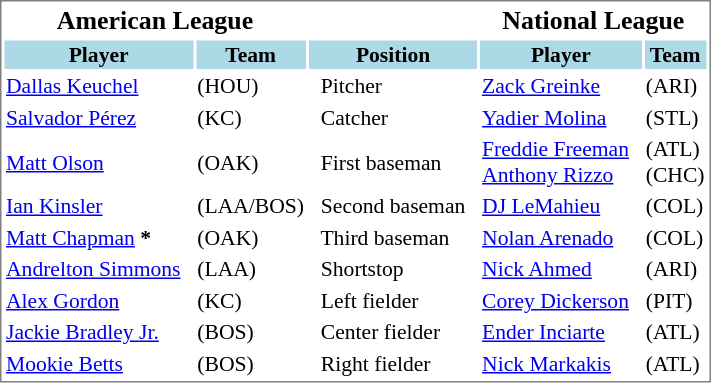<table cellpadding="1"  style="width:auto; font-size:90%; border:1px solid gray;">
<tr style="text-align:center; font-size:larger;">
<th colspan=2>American League</th>
<th></th>
<th colspan=2>National League</th>
</tr>
<tr style="background:lightblue;">
<th>Player</th>
<th>Team</th>
<th>Position</th>
<th>Player</th>
<th>Team</th>
</tr>
<tr>
<td><a href='#'>Dallas Keuchel</a></td>
<td>(HOU)</td>
<td>  Pitcher</td>
<td><a href='#'>Zack Greinke</a></td>
<td>(ARI)</td>
</tr>
<tr>
<td><a href='#'>Salvador Pérez</a></td>
<td>(KC)</td>
<td>  Catcher</td>
<td><a href='#'>Yadier Molina</a></td>
<td>(STL)</td>
</tr>
<tr>
<td><a href='#'>Matt Olson</a></td>
<td>(OAK)</td>
<td>  First baseman</td>
<td><a href='#'>Freddie Freeman</a>   <br><a href='#'>Anthony Rizzo</a></td>
<td>(ATL)<br>(CHC)</td>
</tr>
<tr>
<td><a href='#'>Ian Kinsler</a></td>
<td>(LAA/BOS)</td>
<td>  Second baseman  </td>
<td><a href='#'>DJ LeMahieu</a></td>
<td>(COL)</td>
</tr>
<tr>
<td><a href='#'>Matt Chapman</a> <strong>*</strong></td>
<td>(OAK)</td>
<td>  Third baseman</td>
<td><a href='#'>Nolan Arenado</a></td>
<td>(COL)</td>
</tr>
<tr>
<td><a href='#'>Andrelton Simmons</a>  </td>
<td>(LAA)</td>
<td>  Shortstop</td>
<td><a href='#'>Nick Ahmed</a>  </td>
<td>(ARI)</td>
</tr>
<tr>
<td><a href='#'>Alex Gordon</a></td>
<td>(KC)</td>
<td>  Left fielder</td>
<td><a href='#'>Corey Dickerson</a></td>
<td>(PIT)</td>
</tr>
<tr>
<td><a href='#'>Jackie Bradley Jr.</a></td>
<td>(BOS)</td>
<td>   Center fielder</td>
<td><a href='#'>Ender Inciarte</a></td>
<td>(ATL)</td>
</tr>
<tr>
<td><a href='#'>Mookie Betts</a></td>
<td>(BOS)</td>
<td>   Right fielder</td>
<td><a href='#'>Nick Markakis</a></td>
<td>(ATL)</td>
</tr>
</table>
